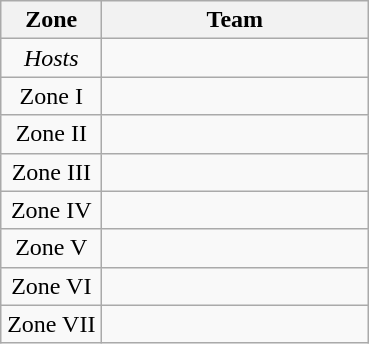<table class="wikitable">
<tr>
<th width=60>Zone</th>
<th width=170>Team</th>
</tr>
<tr>
<td align=center><em>Hosts</em></td>
<td></td>
</tr>
<tr>
<td align=center>Zone I</td>
<td></td>
</tr>
<tr>
<td align=center>Zone II</td>
<td></td>
</tr>
<tr>
<td align=center>Zone III</td>
<td></td>
</tr>
<tr>
<td align=center>Zone IV</td>
<td></td>
</tr>
<tr>
<td align=center>Zone V</td>
<td></td>
</tr>
<tr>
<td align=center>Zone VI</td>
<td></td>
</tr>
<tr>
<td align=center>Zone VII</td>
<td></td>
</tr>
</table>
